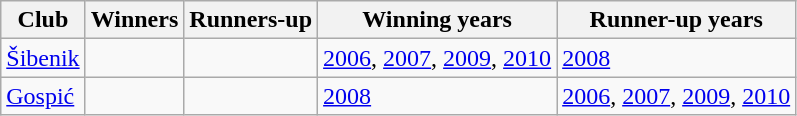<table class="wikitable plainrowheaders sortable">
<tr>
<th>Club</th>
<th>Winners</th>
<th>Runners-up</th>
<th>Winning years</th>
<th>Runner-up years</th>
</tr>
<tr>
<td> <a href='#'>Šibenik</a></td>
<td></td>
<td></td>
<td><a href='#'>2006</a>, <a href='#'>2007</a>, <a href='#'>2009</a>, <a href='#'>2010</a></td>
<td><a href='#'>2008</a></td>
</tr>
<tr>
<td> <a href='#'>Gospić</a></td>
<td></td>
<td></td>
<td><a href='#'>2008</a></td>
<td><a href='#'>2006</a>, <a href='#'>2007</a>, <a href='#'>2009</a>, <a href='#'>2010</a></td>
</tr>
</table>
